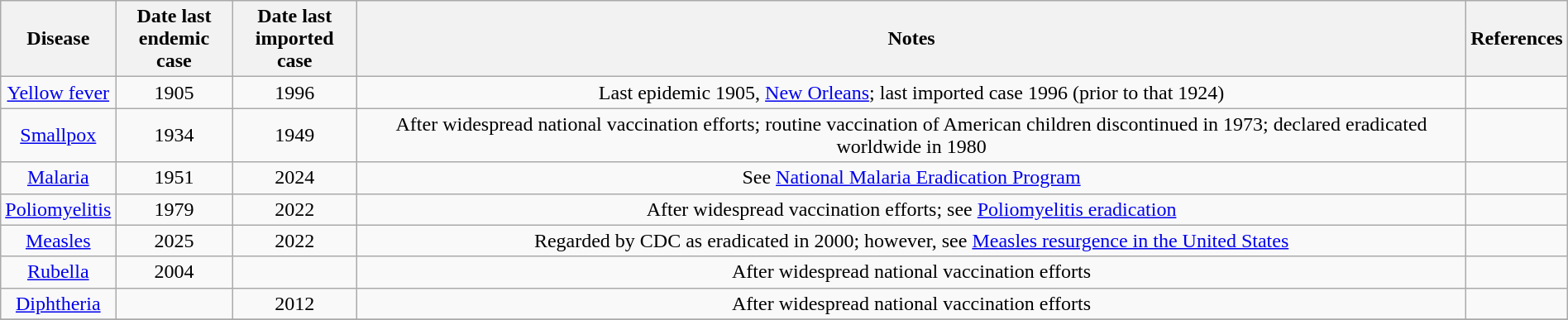<table class="wikitable sortable" style="text-align: center; width:100%">
<tr>
<th>Disease</th>
<th>Date last<br>endemic case</th>
<th>Date last<br>imported case</th>
<th class="unsortable">Notes</th>
<th class="unsortable">References</th>
</tr>
<tr>
<td><a href='#'>Yellow fever</a></td>
<td>1905</td>
<td>1996</td>
<td>Last epidemic 1905, <a href='#'>New Orleans</a>; last imported case 1996 (prior to that 1924)</td>
<td></td>
</tr>
<tr>
<td><a href='#'>Smallpox</a></td>
<td>1934</td>
<td>1949</td>
<td>After widespread national vaccination efforts; routine vaccination of American children discontinued in 1973; declared eradicated worldwide in 1980</td>
<td></td>
</tr>
<tr>
<td><a href='#'>Malaria</a></td>
<td>1951</td>
<td>2024</td>
<td>See <a href='#'>National Malaria Eradication Program</a></td>
<td></td>
</tr>
<tr>
<td><a href='#'>Poliomyelitis</a></td>
<td>1979</td>
<td>2022</td>
<td>After widespread vaccination efforts; see <a href='#'>Poliomyelitis eradication</a></td>
<td></td>
</tr>
<tr>
<td><a href='#'>Measles</a></td>
<td>2025</td>
<td>2022</td>
<td>Regarded by CDC as eradicated in 2000; however, see <a href='#'>Measles resurgence in the United States</a></td>
<td></td>
</tr>
<tr>
<td><a href='#'>Rubella</a></td>
<td>2004</td>
<td></td>
<td>After widespread national vaccination efforts</td>
<td></td>
</tr>
<tr>
<td><a href='#'>Diphtheria</a></td>
<td></td>
<td>2012</td>
<td>After widespread national vaccination efforts</td>
<td></td>
</tr>
<tr>
</tr>
</table>
